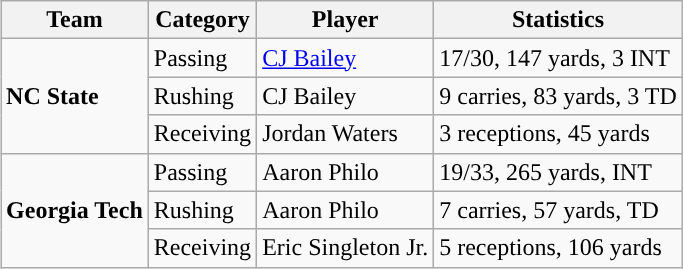<table class="wikitable" style="float: right;">
<tr>
<th>Team</th>
<th>Category</th>
<th>Player</th>
<th>Statistics</th>
</tr>
<tr>
<td rowspan=3><strong>NC State</strong></td>
<td>Passing</td>
<td><a href='#'>CJ Bailey</a></td>
<td>17/30, 147 yards, 3 INT</td>
</tr>
<tr>
<td>Rushing</td>
<td>CJ Bailey</td>
<td>9 carries, 83 yards, 3 TD</td>
</tr>
<tr>
<td>Receiving</td>
<td>Jordan Waters</td>
<td>3 receptions, 45 yards</td>
</tr>
<tr>
<td rowspan=3><strong>Georgia Tech</strong></td>
<td>Passing</td>
<td>Aaron Philo</td>
<td>19/33, 265 yards, INT</td>
</tr>
<tr>
<td>Rushing</td>
<td>Aaron Philo</td>
<td>7 carries, 57 yards, TD</td>
</tr>
<tr>
<td>Receiving</td>
<td>Eric Singleton Jr.</td>
<td>5 receptions, 106 yards</td>
</tr>
</table>
